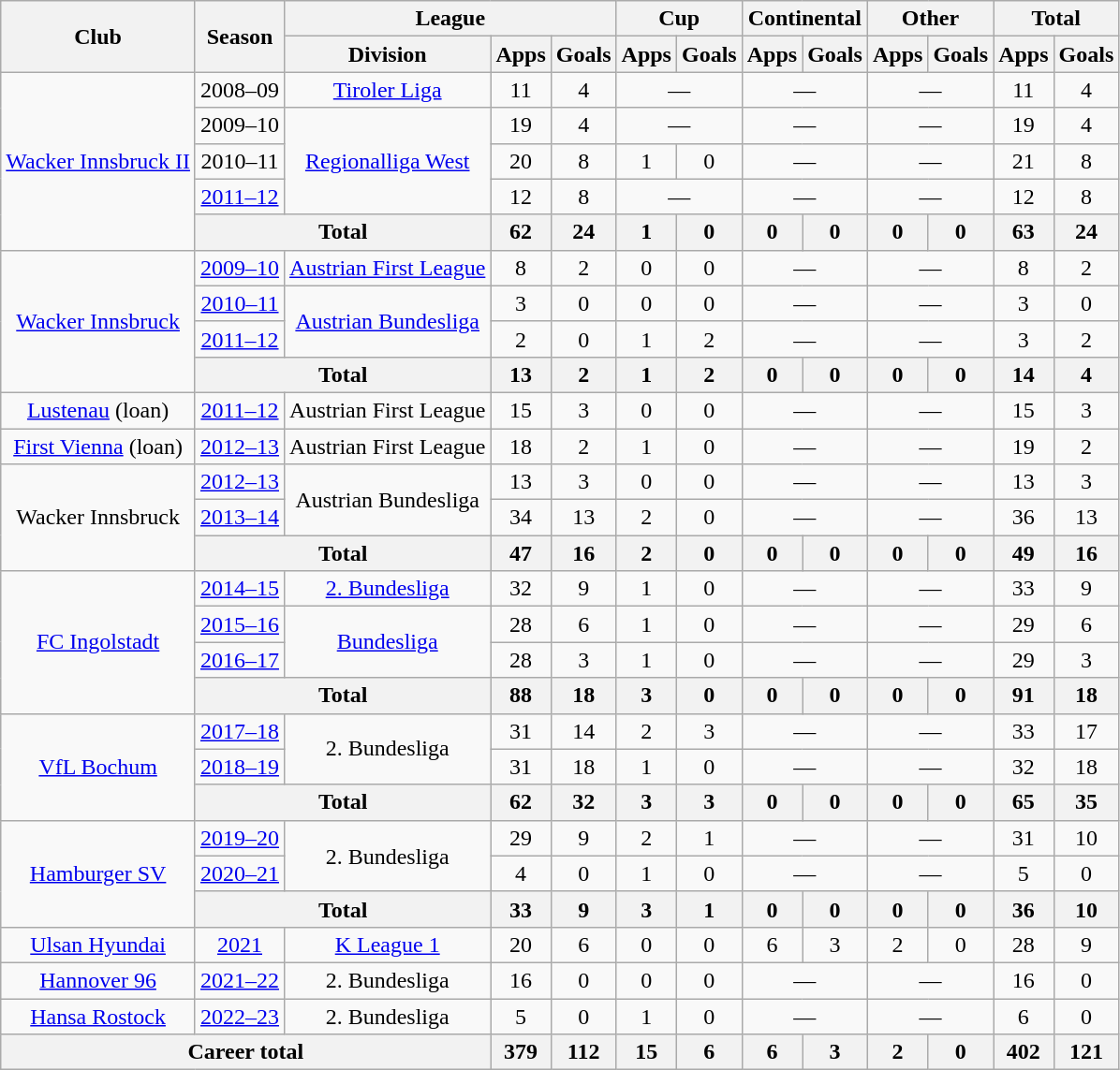<table class="wikitable" style="text-align:center">
<tr>
<th rowspan="2">Club</th>
<th rowspan="2">Season</th>
<th colspan="3">League</th>
<th colspan="2">Cup</th>
<th colspan="2">Continental</th>
<th colspan="2">Other</th>
<th colspan="2">Total</th>
</tr>
<tr>
<th>Division</th>
<th>Apps</th>
<th>Goals</th>
<th>Apps</th>
<th>Goals</th>
<th>Apps</th>
<th>Goals</th>
<th>Apps</th>
<th>Goals</th>
<th>Apps</th>
<th>Goals</th>
</tr>
<tr>
<td rowspan="5"><a href='#'>Wacker Innsbruck II</a></td>
<td>2008–09</td>
<td><a href='#'>Tiroler Liga</a></td>
<td>11</td>
<td>4</td>
<td colspan="2">—</td>
<td colspan="2">—</td>
<td colspan="2">—</td>
<td>11</td>
<td>4</td>
</tr>
<tr>
<td>2009–10</td>
<td rowspan="3"><a href='#'>Regionalliga West</a></td>
<td>19</td>
<td>4</td>
<td colspan="2">—</td>
<td colspan="2">—</td>
<td colspan="2">—</td>
<td>19</td>
<td>4</td>
</tr>
<tr>
<td>2010–11</td>
<td>20</td>
<td>8</td>
<td>1</td>
<td>0</td>
<td colspan="2">—</td>
<td colspan="2">—</td>
<td>21</td>
<td>8</td>
</tr>
<tr>
<td><a href='#'>2011–12</a></td>
<td>12</td>
<td>8</td>
<td colspan="2">—</td>
<td colspan="2">—</td>
<td colspan="2">—</td>
<td>12</td>
<td>8</td>
</tr>
<tr>
<th colspan="2">Total</th>
<th>62</th>
<th>24</th>
<th>1</th>
<th>0</th>
<th>0</th>
<th>0</th>
<th>0</th>
<th>0</th>
<th>63</th>
<th>24</th>
</tr>
<tr>
<td rowspan="4"><a href='#'>Wacker Innsbruck</a></td>
<td><a href='#'>2009–10</a></td>
<td><a href='#'>Austrian First League</a></td>
<td>8</td>
<td>2</td>
<td>0</td>
<td>0</td>
<td colspan="2">—</td>
<td colspan="2">—</td>
<td>8</td>
<td>2</td>
</tr>
<tr>
<td><a href='#'>2010–11</a></td>
<td rowspan="2"><a href='#'>Austrian Bundesliga</a></td>
<td>3</td>
<td>0</td>
<td>0</td>
<td>0</td>
<td colspan="2">—</td>
<td colspan="2">—</td>
<td>3</td>
<td>0</td>
</tr>
<tr>
<td><a href='#'>2011–12</a></td>
<td>2</td>
<td>0</td>
<td>1</td>
<td>2</td>
<td colspan="2">—</td>
<td colspan="2">—</td>
<td>3</td>
<td>2</td>
</tr>
<tr>
<th colspan="2">Total</th>
<th>13</th>
<th>2</th>
<th>1</th>
<th>2</th>
<th>0</th>
<th>0</th>
<th>0</th>
<th>0</th>
<th>14</th>
<th>4</th>
</tr>
<tr>
<td><a href='#'>Lustenau</a> (loan)</td>
<td><a href='#'>2011–12</a></td>
<td>Austrian First League</td>
<td>15</td>
<td>3</td>
<td>0</td>
<td>0</td>
<td colspan="2">—</td>
<td colspan="2">—</td>
<td>15</td>
<td>3</td>
</tr>
<tr>
<td><a href='#'>First Vienna</a> (loan)</td>
<td><a href='#'>2012–13</a></td>
<td>Austrian First League</td>
<td>18</td>
<td>2</td>
<td>1</td>
<td>0</td>
<td colspan="2">—</td>
<td colspan="2">—</td>
<td>19</td>
<td>2</td>
</tr>
<tr>
<td rowspan="3">Wacker Innsbruck</td>
<td><a href='#'>2012–13</a></td>
<td rowspan="2">Austrian Bundesliga</td>
<td>13</td>
<td>3</td>
<td>0</td>
<td>0</td>
<td colspan="2">—</td>
<td colspan="2">—</td>
<td>13</td>
<td>3</td>
</tr>
<tr>
<td><a href='#'>2013–14</a></td>
<td>34</td>
<td>13</td>
<td>2</td>
<td>0</td>
<td colspan="2">—</td>
<td colspan="2">—</td>
<td>36</td>
<td>13</td>
</tr>
<tr>
<th colspan="2">Total</th>
<th>47</th>
<th>16</th>
<th>2</th>
<th>0</th>
<th>0</th>
<th>0</th>
<th>0</th>
<th>0</th>
<th>49</th>
<th>16</th>
</tr>
<tr>
<td rowspan="4"><a href='#'>FC Ingolstadt</a></td>
<td><a href='#'>2014–15</a></td>
<td><a href='#'>2. Bundesliga</a></td>
<td>32</td>
<td>9</td>
<td>1</td>
<td>0</td>
<td colspan="2">—</td>
<td colspan="2">—</td>
<td>33</td>
<td>9</td>
</tr>
<tr>
<td><a href='#'>2015–16</a></td>
<td rowspan="2"><a href='#'>Bundesliga</a></td>
<td>28</td>
<td>6</td>
<td>1</td>
<td>0</td>
<td colspan="2">—</td>
<td colspan="2">—</td>
<td>29</td>
<td>6</td>
</tr>
<tr>
<td><a href='#'>2016–17</a></td>
<td>28</td>
<td>3</td>
<td>1</td>
<td>0</td>
<td colspan="2">—</td>
<td colspan="2">—</td>
<td>29</td>
<td>3</td>
</tr>
<tr>
<th colspan="2">Total</th>
<th>88</th>
<th>18</th>
<th>3</th>
<th>0</th>
<th>0</th>
<th>0</th>
<th>0</th>
<th>0</th>
<th>91</th>
<th>18</th>
</tr>
<tr>
<td rowspan="3"><a href='#'>VfL Bochum</a></td>
<td><a href='#'>2017–18</a></td>
<td rowspan="2">2. Bundesliga</td>
<td>31</td>
<td>14</td>
<td>2</td>
<td>3</td>
<td colspan="2">—</td>
<td colspan="2">—</td>
<td>33</td>
<td>17</td>
</tr>
<tr>
<td><a href='#'>2018–19</a></td>
<td>31</td>
<td>18</td>
<td>1</td>
<td>0</td>
<td colspan="2">—</td>
<td colspan="2">—</td>
<td>32</td>
<td>18</td>
</tr>
<tr>
<th colspan="2">Total</th>
<th>62</th>
<th>32</th>
<th>3</th>
<th>3</th>
<th>0</th>
<th>0</th>
<th>0</th>
<th>0</th>
<th>65</th>
<th>35</th>
</tr>
<tr>
<td rowspan="3"><a href='#'>Hamburger SV</a></td>
<td><a href='#'>2019–20</a></td>
<td rowspan="2">2. Bundesliga</td>
<td>29</td>
<td>9</td>
<td>2</td>
<td>1</td>
<td colspan="2">—</td>
<td colspan="2">—</td>
<td>31</td>
<td>10</td>
</tr>
<tr>
<td><a href='#'>2020–21</a></td>
<td>4</td>
<td>0</td>
<td>1</td>
<td>0</td>
<td colspan="2">—</td>
<td colspan="2">—</td>
<td>5</td>
<td>0</td>
</tr>
<tr>
<th colspan="2">Total</th>
<th>33</th>
<th>9</th>
<th>3</th>
<th>1</th>
<th>0</th>
<th>0</th>
<th>0</th>
<th>0</th>
<th>36</th>
<th>10</th>
</tr>
<tr>
<td><a href='#'>Ulsan Hyundai</a></td>
<td><a href='#'>2021</a></td>
<td><a href='#'>K League 1</a></td>
<td>20</td>
<td>6</td>
<td>0</td>
<td>0</td>
<td>6</td>
<td>3</td>
<td>2</td>
<td>0</td>
<td>28</td>
<td>9</td>
</tr>
<tr>
<td><a href='#'>Hannover 96</a></td>
<td><a href='#'>2021–22</a></td>
<td>2. Bundesliga</td>
<td>16</td>
<td>0</td>
<td>0</td>
<td>0</td>
<td colspan="2">—</td>
<td colspan="2">—</td>
<td>16</td>
<td>0</td>
</tr>
<tr>
<td><a href='#'>Hansa Rostock</a></td>
<td><a href='#'>2022–23</a></td>
<td>2. Bundesliga</td>
<td>5</td>
<td>0</td>
<td>1</td>
<td>0</td>
<td colspan="2">—</td>
<td colspan="2">—</td>
<td>6</td>
<td>0</td>
</tr>
<tr>
<th colspan="3">Career total</th>
<th>379</th>
<th>112</th>
<th>15</th>
<th>6</th>
<th>6</th>
<th>3</th>
<th>2</th>
<th>0</th>
<th>402</th>
<th>121</th>
</tr>
</table>
